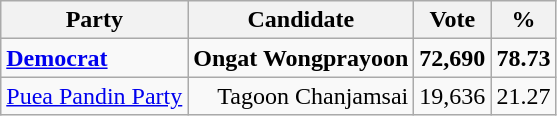<table class="wikitable" style="text-align:right">
<tr>
<th>Party</th>
<th>Candidate</th>
<th>Vote</th>
<th>%</th>
</tr>
<tr>
<td align="left"><a href='#'><strong>Democrat</strong></a></td>
<td><strong>Ongat Wongprayoon</strong></td>
<td><strong>72,690</strong></td>
<td><strong>78.73</strong></td>
</tr>
<tr>
<td align="left"><a href='#'>Puea Pandin Party</a></td>
<td>Tagoon Chanjamsai</td>
<td>19,636</td>
<td>21.27</td>
</tr>
</table>
